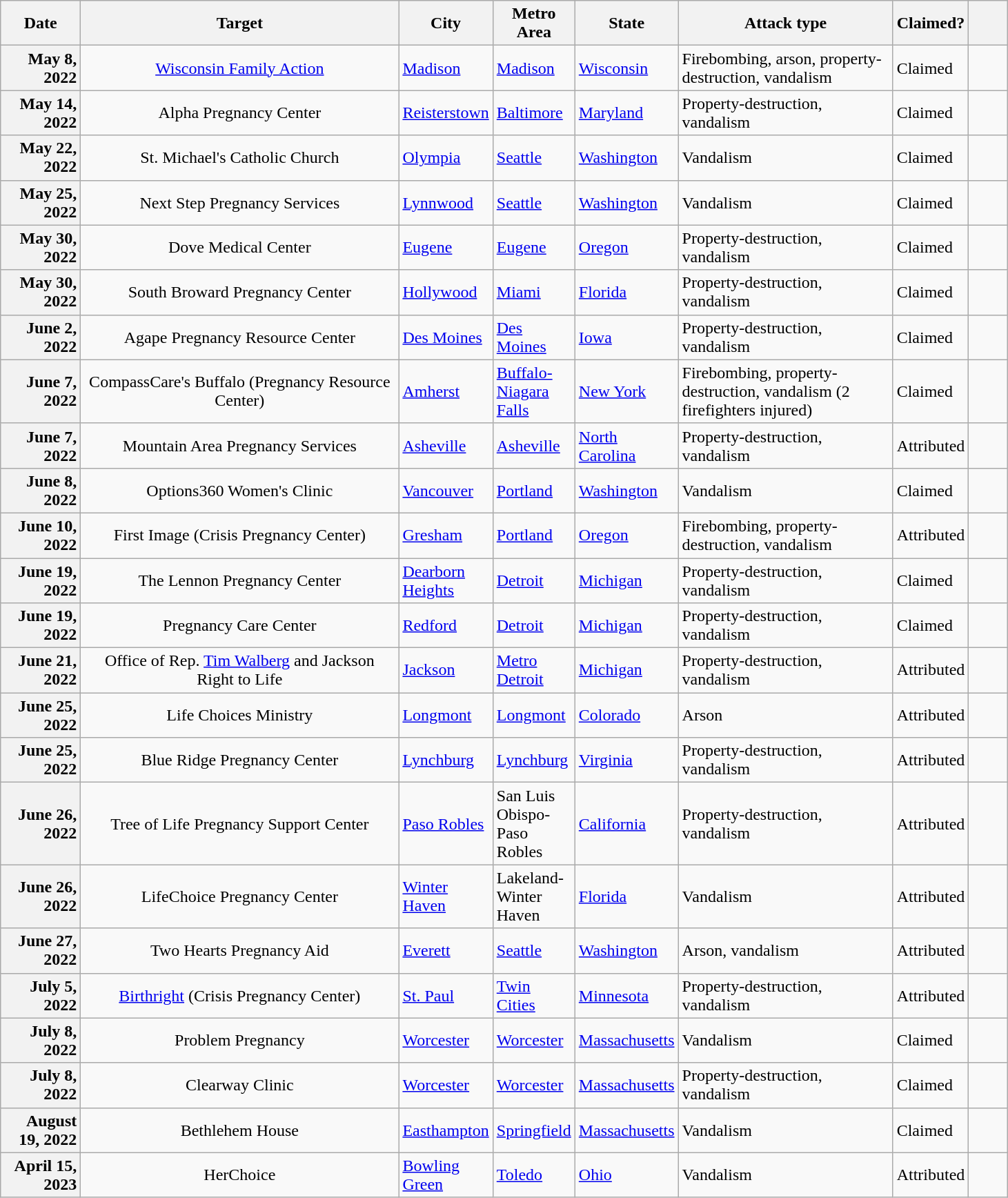<table class="wikitable sortable plainrowheaders">
<tr>
<th scope="col" width="70">Date</th>
<th scope="col" width="300">Target</th>
<th scope="col" width="30">City</th>
<th scope="col" width="30">Metro Area</th>
<th scope="col" width="30">State</th>
<th scope="col" width="200">Attack type</th>
<th scope="col" align="center" width="30">Claimed?</th>
<th scope="col" width="30"></th>
</tr>
<tr>
<th scope="row" style=text-align:right>May 8, 2022</th>
<td align=center><a href='#'>Wisconsin Family Action</a></td>
<td><a href='#'>Madison</a></td>
<td><a href='#'>Madison</a></td>
<td><a href='#'>Wisconsin</a></td>
<td>Firebombing, arson, property-destruction, vandalism</td>
<td>Claimed</td>
<td align="center"></td>
</tr>
<tr>
<th scope="row" style=text-align:right>May 14, 2022</th>
<td align=center>Alpha Pregnancy Center</td>
<td><a href='#'>Reisterstown</a></td>
<td><a href='#'>Baltimore</a></td>
<td><a href='#'>Maryland</a></td>
<td>Property-destruction, vandalism</td>
<td>Claimed</td>
<td align="center"></td>
</tr>
<tr>
<th scope="row" style=text-align:right>May 22, 2022</th>
<td align=center>St. Michael's Catholic Church</td>
<td><a href='#'>Olympia</a></td>
<td><a href='#'>Seattle</a></td>
<td><a href='#'>Washington</a></td>
<td>Vandalism</td>
<td>Claimed</td>
<td align="center"></td>
</tr>
<tr>
<th scope="row" style=text-align:right>May 25, 2022</th>
<td align=center>Next Step Pregnancy Services</td>
<td><a href='#'>Lynnwood</a></td>
<td><a href='#'>Seattle</a></td>
<td><a href='#'>Washington</a></td>
<td>Vandalism</td>
<td>Claimed</td>
<td align="center"></td>
</tr>
<tr>
<th scope="row" style=text-align:right>May 30, 2022</th>
<td align=center>Dove Medical Center</td>
<td><a href='#'>Eugene</a></td>
<td><a href='#'>Eugene</a></td>
<td><a href='#'>Oregon</a></td>
<td>Property-destruction, vandalism</td>
<td>Claimed</td>
<td align="center"></td>
</tr>
<tr>
<th scope="row" style=text-align:right>May 30, 2022</th>
<td align=center>South Broward Pregnancy Center</td>
<td><a href='#'>Hollywood</a></td>
<td><a href='#'>Miami</a></td>
<td><a href='#'>Florida</a></td>
<td>Property-destruction, vandalism</td>
<td>Claimed</td>
<td align="center"></td>
</tr>
<tr>
<th scope="row" style=text-align:right>June 2, 2022</th>
<td align=center>Agape Pregnancy Resource Center</td>
<td><a href='#'>Des Moines</a></td>
<td><a href='#'>Des Moines</a></td>
<td><a href='#'>Iowa</a></td>
<td>Property-destruction, vandalism</td>
<td>Claimed</td>
<td align="center"></td>
</tr>
<tr>
<th scope="row" style=text-align:right>June 7, 2022</th>
<td align=center>CompassCare's Buffalo (Pregnancy Resource Center)</td>
<td><a href='#'>Amherst</a></td>
<td><a href='#'>Buffalo-Niagara Falls</a></td>
<td><a href='#'>New York</a></td>
<td>Firebombing, property-destruction, vandalism (2 firefighters injured)</td>
<td>Claimed</td>
<td align="center"></td>
</tr>
<tr>
<th scope="row" style=text-align:right>June 7, 2022</th>
<td align=center>Mountain Area Pregnancy Services</td>
<td><a href='#'>Asheville</a></td>
<td><a href='#'>Asheville</a></td>
<td><a href='#'>North Carolina</a></td>
<td>Property-destruction, vandalism</td>
<td>Attributed</td>
<td align="center"></td>
</tr>
<tr>
<th scope="row" style=text-align:right>June 8, 2022</th>
<td align=center>Options360 Women's Clinic</td>
<td><a href='#'>Vancouver</a></td>
<td><a href='#'>Portland</a></td>
<td><a href='#'>Washington</a></td>
<td>Vandalism</td>
<td>Claimed</td>
<td align="center"></td>
</tr>
<tr>
<th scope="row" style=text-align:right>June 10, 2022</th>
<td align=center>First Image (Crisis Pregnancy Center)</td>
<td><a href='#'>Gresham</a></td>
<td><a href='#'>Portland</a></td>
<td><a href='#'>Oregon</a></td>
<td>Firebombing, property-destruction, vandalism</td>
<td>Attributed</td>
<td align="center"></td>
</tr>
<tr>
<th scope="row" style=text-align:right>June 19, 2022</th>
<td align=center>The Lennon Pregnancy Center</td>
<td><a href='#'>Dearborn Heights</a></td>
<td><a href='#'>Detroit</a></td>
<td><a href='#'>Michigan</a></td>
<td>Property-destruction, vandalism</td>
<td>Claimed</td>
<td align="center"></td>
</tr>
<tr>
<th scope="row" style=text-align:right>June 19, 2022</th>
<td align=center>Pregnancy Care Center</td>
<td><a href='#'>Redford</a></td>
<td><a href='#'>Detroit</a></td>
<td><a href='#'>Michigan</a></td>
<td>Property-destruction, vandalism</td>
<td>Claimed</td>
<td align="center"></td>
</tr>
<tr>
<th scope="row" style=text-align:right>June 21, 2022</th>
<td align=center>Office of Rep. <a href='#'>Tim Walberg</a> and Jackson Right to Life</td>
<td><a href='#'>Jackson</a></td>
<td><a href='#'>Metro Detroit</a></td>
<td><a href='#'>Michigan</a></td>
<td>Property-destruction, vandalism</td>
<td>Attributed</td>
<td align="center"></td>
</tr>
<tr>
<th scope="row" style=text-align:right>June 25, 2022</th>
<td align="center">Life Choices Ministry</td>
<td><a href='#'>Longmont</a></td>
<td><a href='#'>Longmont</a></td>
<td><a href='#'>Colorado</a></td>
<td>Arson</td>
<td>Attributed</td>
<td align="center"></td>
</tr>
<tr>
<th scope="row" style=text-align:right>June 25, 2022</th>
<td align="center">Blue Ridge Pregnancy Center</td>
<td><a href='#'>Lynchburg</a></td>
<td><a href='#'>Lynchburg</a></td>
<td><a href='#'>Virginia</a></td>
<td>Property-destruction, vandalism</td>
<td>Attributed</td>
<td align="center"></td>
</tr>
<tr>
<th scope="row" style=text-align:right>June 26, 2022</th>
<td align="center">Tree of Life Pregnancy Support Center</td>
<td><a href='#'>Paso Robles</a></td>
<td>San Luis Obispo-Paso Robles</td>
<td><a href='#'>California</a></td>
<td>Property-destruction, vandalism</td>
<td>Attributed</td>
<td align="center"></td>
</tr>
<tr>
<th scope="row" style=text-align:right>June 26, 2022</th>
<td align="center">LifeChoice Pregnancy Center</td>
<td><a href='#'>Winter Haven</a></td>
<td>Lakeland-Winter Haven</td>
<td><a href='#'>Florida</a></td>
<td>Vandalism</td>
<td>Attributed</td>
<td align="center"></td>
</tr>
<tr>
<th scope="row" style=text-align:right>June 27, 2022</th>
<td align="center">Two Hearts Pregnancy Aid</td>
<td><a href='#'>Everett</a></td>
<td><a href='#'>Seattle</a></td>
<td><a href='#'>Washington</a></td>
<td>Arson, vandalism</td>
<td>Attributed</td>
<td align="center"></td>
</tr>
<tr>
<th scope="row" style=text-align:right>July 5, 2022</th>
<td align="center"><a href='#'>Birthright</a> (Crisis Pregnancy Center)</td>
<td><a href='#'>St. Paul</a></td>
<td><a href='#'>Twin Cities</a></td>
<td><a href='#'>Minnesota</a></td>
<td>Property-destruction, vandalism</td>
<td>Attributed</td>
<td align="center"></td>
</tr>
<tr>
<th scope="row" style=text-align:right>July 8, 2022</th>
<td align="center">Problem Pregnancy</td>
<td><a href='#'>Worcester</a></td>
<td><a href='#'>Worcester</a></td>
<td><a href='#'>Massachusetts</a></td>
<td>Vandalism</td>
<td>Claimed</td>
<td align="center"></td>
</tr>
<tr>
<th scope="row" style=text-align:right>July 8, 2022</th>
<td align="center">Clearway Clinic</td>
<td><a href='#'>Worcester</a></td>
<td><a href='#'>Worcester</a></td>
<td><a href='#'>Massachusetts</a></td>
<td>Property-destruction, vandalism</td>
<td>Claimed</td>
<td align="center"></td>
</tr>
<tr>
<th scope="row" style=text-align:right>August 19, 2022</th>
<td align="center">Bethlehem House</td>
<td><a href='#'>Easthampton</a></td>
<td><a href='#'>Springfield</a></td>
<td><a href='#'>Massachusetts</a></td>
<td>Vandalism</td>
<td>Claimed</td>
<td align="center"></td>
</tr>
<tr>
<th scope="row" style=text-align:right>April 15, 2023</th>
<td align="center">HerChoice</td>
<td><a href='#'>Bowling Green</a></td>
<td><a href='#'>Toledo</a></td>
<td><a href='#'>Ohio</a></td>
<td>Vandalism</td>
<td>Attributed</td>
<td align="center"></td>
</tr>
</table>
